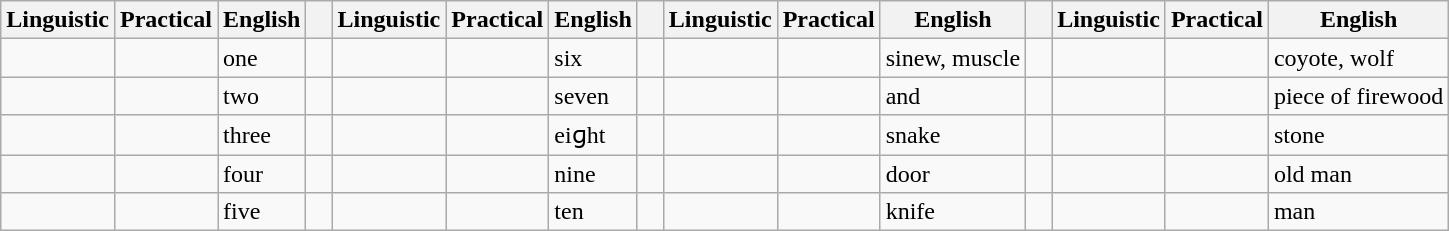<table class="wikitable" align="center">
<tr>
<th>Linguistic</th>
<th>Practical</th>
<th>English</th>
<th width="10"></th>
<th>Linguistic</th>
<th>Practical</th>
<th>English</th>
<th width="10"></th>
<th>Linguistic</th>
<th>Practical</th>
<th>English</th>
<th width="10"></th>
<th>Linguistic</th>
<th>Practical</th>
<th>English</th>
</tr>
<tr>
<td></td>
<td></td>
<td>one</td>
<td></td>
<td></td>
<td></td>
<td>six</td>
<td></td>
<td></td>
<td></td>
<td>sinew, muscle</td>
<td></td>
<td></td>
<td></td>
<td>coyote, wolf</td>
</tr>
<tr>
<td></td>
<td></td>
<td>two</td>
<td></td>
<td></td>
<td></td>
<td>seven</td>
<td></td>
<td></td>
<td></td>
<td>and</td>
<td></td>
<td></td>
<td></td>
<td>piece of firewood</td>
</tr>
<tr>
<td></td>
<td></td>
<td>three</td>
<td></td>
<td></td>
<td></td>
<td>eiɡht</td>
<td></td>
<td></td>
<td></td>
<td>snake</td>
<td></td>
<td></td>
<td></td>
<td>stone</td>
</tr>
<tr>
<td></td>
<td></td>
<td>four</td>
<td></td>
<td></td>
<td></td>
<td>nine</td>
<td></td>
<td></td>
<td></td>
<td>door</td>
<td></td>
<td></td>
<td></td>
<td>old man</td>
</tr>
<tr>
<td></td>
<td></td>
<td>five</td>
<td></td>
<td></td>
<td></td>
<td>ten</td>
<td></td>
<td></td>
<td></td>
<td>knife</td>
<td></td>
<td></td>
<td></td>
<td>man</td>
</tr>
</table>
